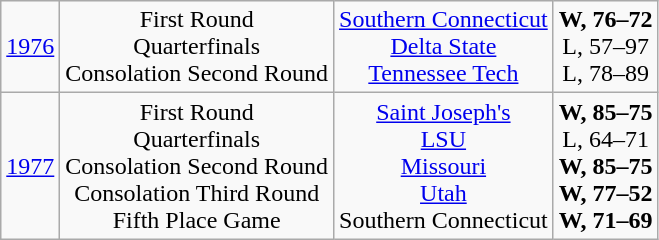<table class="wikitable">
<tr align="center">
<td><a href='#'>1976</a></td>
<td>First Round<br>Quarterfinals<br>Consolation Second Round</td>
<td><a href='#'>Southern Connecticut</a><br><a href='#'>Delta State</a><br><a href='#'>Tennessee Tech</a></td>
<td><strong>W, 76–72</strong><br>L, 57–97<br>L, 78–89</td>
</tr>
<tr align="center">
<td><a href='#'>1977</a></td>
<td>First Round<br>Quarterfinals<br>Consolation Second Round<br>Consolation Third Round<br>Fifth Place Game</td>
<td><a href='#'>Saint Joseph's</a><br><a href='#'>LSU</a><br><a href='#'>Missouri</a><br><a href='#'>Utah</a><br>Southern Connecticut</td>
<td><strong>W, 85–75</strong><br>L, 64–71<br><strong>W, 85–75</strong><br><strong>W, 77–52</strong><br><strong>W, 71–69</strong></td>
</tr>
</table>
